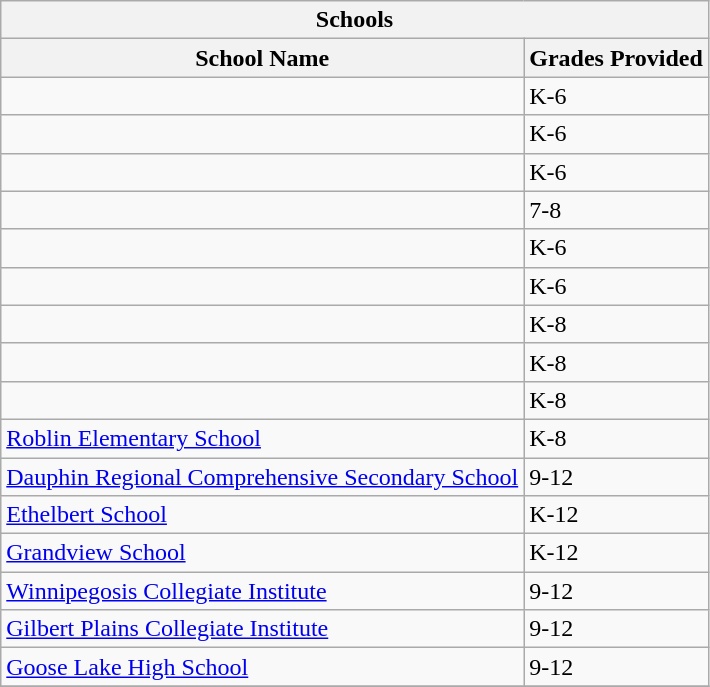<table class="wikitable">
<tr>
<th colspan=3>Schools</th>
</tr>
<tr>
<th>School Name</th>
<th>Grades Provided</th>
</tr>
<tr>
<td></td>
<td>K-6</td>
</tr>
<tr>
<td></td>
<td>K-6</td>
</tr>
<tr>
<td></td>
<td>K-6</td>
</tr>
<tr>
<td></td>
<td>7-8</td>
</tr>
<tr>
<td></td>
<td>K-6</td>
</tr>
<tr>
<td></td>
<td>K-6</td>
</tr>
<tr>
<td></td>
<td>K-8</td>
</tr>
<tr>
<td></td>
<td>K-8</td>
</tr>
<tr>
<td></td>
<td>K-8</td>
</tr>
<tr>
<td><a href='#'>Roblin Elementary School</a></td>
<td>K-8</td>
</tr>
<tr>
<td><a href='#'>Dauphin Regional Comprehensive Secondary School</a></td>
<td>9-12</td>
</tr>
<tr>
<td><a href='#'>Ethelbert School</a></td>
<td>K-12</td>
</tr>
<tr>
<td><a href='#'>Grandview School</a></td>
<td>K-12</td>
</tr>
<tr>
<td><a href='#'>Winnipegosis Collegiate Institute</a></td>
<td>9-12</td>
</tr>
<tr>
<td><a href='#'>Gilbert Plains Collegiate Institute</a></td>
<td>9-12</td>
</tr>
<tr>
<td><a href='#'>Goose Lake High School</a></td>
<td>9-12</td>
</tr>
<tr>
</tr>
</table>
